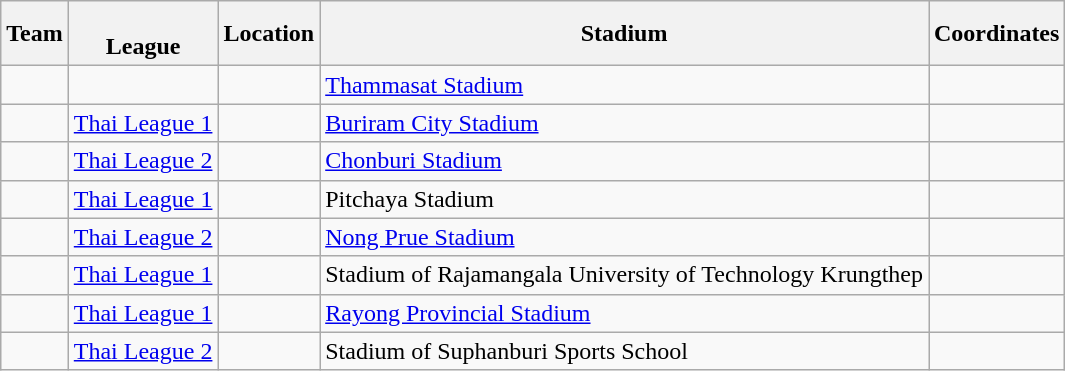<table class="wikitable sortable">
<tr>
<th>Team</th>
<th><br>League</th>
<th>Location</th>
<th>Stadium</th>
<th>Coordinates</th>
</tr>
<tr>
<td></td>
<td></td>
<td></td>
<td><a href='#'>Thammasat Stadium</a></td>
<td></td>
</tr>
<tr>
<td></td>
<td><a href='#'>Thai League 1</a></td>
<td></td>
<td><a href='#'>Buriram City Stadium</a></td>
<td></td>
</tr>
<tr>
<td></td>
<td><a href='#'>Thai League 2</a></td>
<td></td>
<td><a href='#'>Chonburi Stadium</a></td>
<td></td>
</tr>
<tr>
<td></td>
<td><a href='#'>Thai League 1</a></td>
<td></td>
<td>Pitchaya Stadium</td>
<td></td>
</tr>
<tr>
<td></td>
<td><a href='#'>Thai League 2</a></td>
<td></td>
<td><a href='#'>Nong Prue Stadium</a></td>
<td></td>
</tr>
<tr>
<td></td>
<td><a href='#'>Thai League 1</a></td>
<td></td>
<td>Stadium of Rajamangala University of Technology Krungthep</td>
<td></td>
</tr>
<tr>
<td></td>
<td><a href='#'>Thai League 1</a></td>
<td></td>
<td><a href='#'>Rayong Provincial Stadium</a></td>
<td></td>
</tr>
<tr>
<td></td>
<td><a href='#'>Thai League 2</a></td>
<td></td>
<td>Stadium of Suphanburi Sports School</td>
<td></td>
</tr>
</table>
